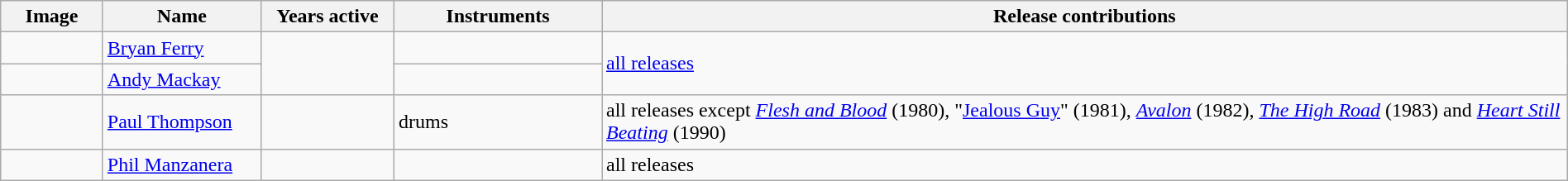<table class="wikitable" width="100%">
<tr>
<th width="75">Image</th>
<th width="120">Name</th>
<th width="100">Years active</th>
<th width="160">Instruments</th>
<th>Release contributions</th>
</tr>
<tr>
<td></td>
<td><a href='#'>Bryan Ferry</a></td>
<td rowspan="2"></td>
<td></td>
<td rowspan="2"><a href='#'>all releases</a></td>
</tr>
<tr>
<td></td>
<td><a href='#'>Andy Mackay</a></td>
<td></td>
</tr>
<tr>
<td></td>
<td><a href='#'>Paul Thompson</a></td>
<td></td>
<td>drums</td>
<td>all releases except <em><a href='#'>Flesh and Blood</a></em> (1980), "<a href='#'>Jealous Guy</a>" (1981), <em><a href='#'>Avalon</a></em> (1982), <em><a href='#'>The High Road</a></em> (1983) and <em><a href='#'>Heart Still Beating</a></em> (1990)</td>
</tr>
<tr>
<td></td>
<td><a href='#'>Phil Manzanera</a></td>
<td></td>
<td></td>
<td>all releases</td>
</tr>
</table>
